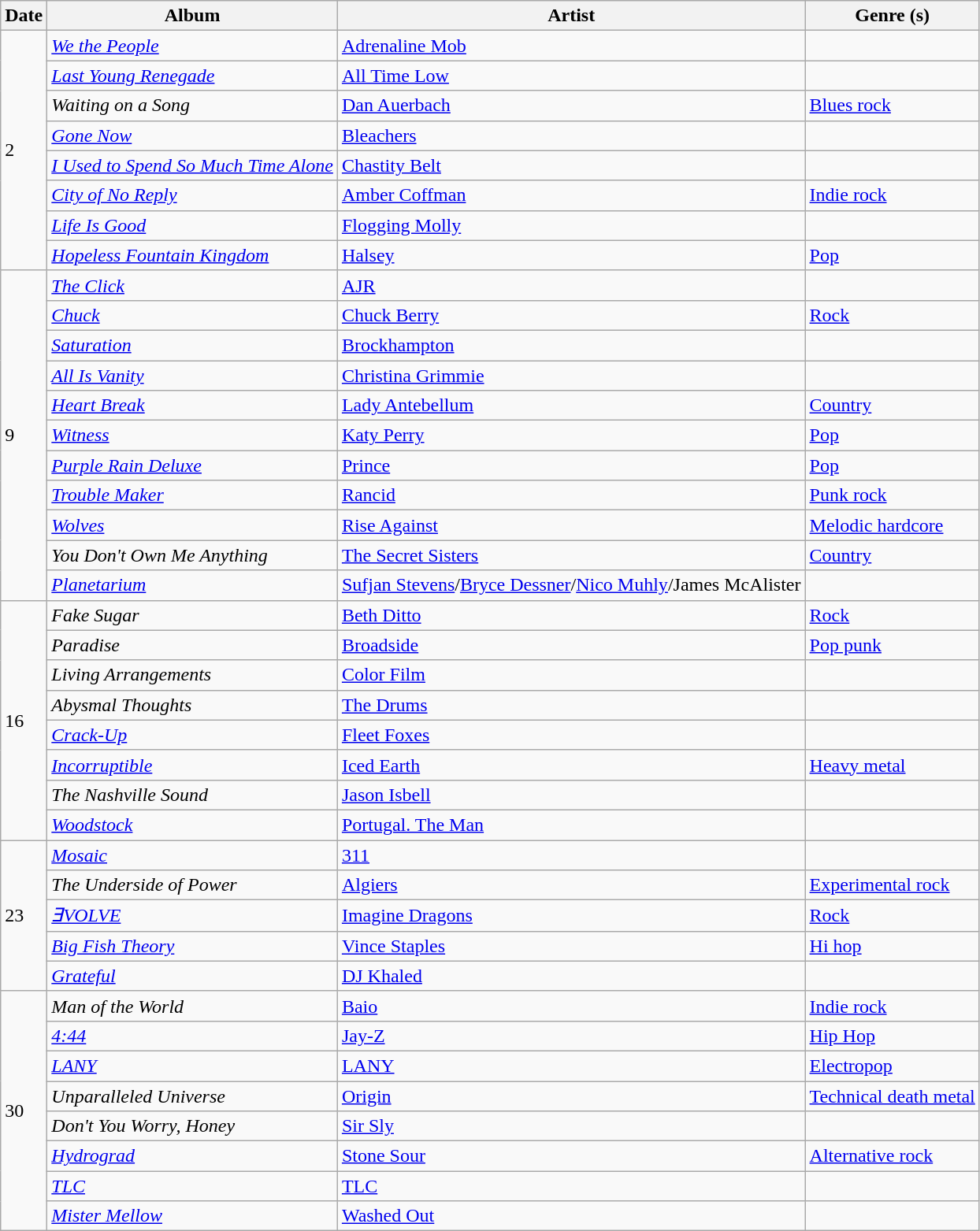<table class="wikitable">
<tr>
<th>Date</th>
<th>Album</th>
<th>Artist</th>
<th>Genre (s)</th>
</tr>
<tr>
<td rowspan="8">2</td>
<td><em><a href='#'>We the People</a></em></td>
<td><a href='#'>Adrenaline Mob</a></td>
<td></td>
</tr>
<tr>
<td><em><a href='#'>Last Young Renegade</a></em></td>
<td><a href='#'>All Time Low</a></td>
<td></td>
</tr>
<tr>
<td><em>Waiting on a Song</em></td>
<td><a href='#'>Dan Auerbach</a></td>
<td><a href='#'>Blues rock</a></td>
</tr>
<tr>
<td><em><a href='#'>Gone Now</a></em></td>
<td><a href='#'>Bleachers</a></td>
<td></td>
</tr>
<tr>
<td><em><a href='#'>I Used to Spend So Much Time Alone</a></em></td>
<td><a href='#'>Chastity Belt</a></td>
<td></td>
</tr>
<tr>
<td><em><a href='#'>City of No Reply</a></em></td>
<td><a href='#'>Amber Coffman</a></td>
<td><a href='#'>Indie rock</a></td>
</tr>
<tr>
<td><em><a href='#'>Life Is Good</a></em></td>
<td><a href='#'>Flogging Molly</a></td>
<td></td>
</tr>
<tr>
<td><em><a href='#'>Hopeless Fountain Kingdom</a></em></td>
<td><a href='#'>Halsey</a></td>
<td><a href='#'>Pop</a></td>
</tr>
<tr>
<td rowspan="11">9</td>
<td><em><a href='#'>The Click</a></em></td>
<td><a href='#'>AJR</a></td>
<td></td>
</tr>
<tr>
<td><em><a href='#'>Chuck</a></em></td>
<td><a href='#'>Chuck Berry</a></td>
<td><a href='#'>Rock</a></td>
</tr>
<tr>
<td><em><a href='#'>Saturation</a></em></td>
<td><a href='#'>Brockhampton</a></td>
<td></td>
</tr>
<tr>
<td><em><a href='#'>All Is Vanity</a></em></td>
<td><a href='#'>Christina Grimmie</a></td>
<td></td>
</tr>
<tr>
<td><em><a href='#'>Heart Break</a></em></td>
<td><a href='#'>Lady Antebellum</a></td>
<td><a href='#'>Country</a></td>
</tr>
<tr>
<td><em><a href='#'>Witness</a></em></td>
<td><a href='#'>Katy Perry</a></td>
<td><a href='#'>Pop</a></td>
</tr>
<tr>
<td><em><a href='#'>Purple Rain Deluxe</a></em></td>
<td><a href='#'>Prince</a></td>
<td><a href='#'>Pop</a></td>
</tr>
<tr>
<td><em><a href='#'>Trouble Maker</a></em></td>
<td><a href='#'>Rancid</a></td>
<td><a href='#'>Punk rock</a></td>
</tr>
<tr>
<td><em><a href='#'>Wolves</a></em></td>
<td><a href='#'>Rise Against</a></td>
<td><a href='#'>Melodic hardcore</a></td>
</tr>
<tr>
<td><em>You Don't Own Me Anything</em></td>
<td><a href='#'>The Secret Sisters</a></td>
<td><a href='#'>Country</a></td>
</tr>
<tr>
<td><em><a href='#'>Planetarium</a></em></td>
<td><a href='#'>Sufjan Stevens</a>/<a href='#'>Bryce Dessner</a>/<a href='#'>Nico Muhly</a>/James McAlister</td>
<td></td>
</tr>
<tr>
<td rowspan="8">16</td>
<td><em>Fake Sugar</em></td>
<td><a href='#'>Beth Ditto</a></td>
<td><a href='#'>Rock</a></td>
</tr>
<tr>
<td><em>Paradise</em></td>
<td><a href='#'>Broadside</a></td>
<td><a href='#'>Pop punk</a></td>
</tr>
<tr>
<td><em>Living Arrangements</em></td>
<td><a href='#'>Color Film</a></td>
<td></td>
</tr>
<tr>
<td><em>Abysmal Thoughts</em></td>
<td><a href='#'>The Drums</a></td>
<td></td>
</tr>
<tr>
<td><em><a href='#'>Crack-Up</a></em></td>
<td><a href='#'>Fleet Foxes</a></td>
<td></td>
</tr>
<tr>
<td><em><a href='#'>Incorruptible</a></em></td>
<td><a href='#'>Iced Earth</a></td>
<td><a href='#'>Heavy metal</a></td>
</tr>
<tr>
<td><em>The Nashville Sound</em></td>
<td><a href='#'>Jason Isbell</a></td>
<td></td>
</tr>
<tr>
<td><em><a href='#'>Woodstock</a></em></td>
<td><a href='#'>Portugal. The Man</a></td>
<td></td>
</tr>
<tr>
<td rowspan="5">23</td>
<td><em><a href='#'>Mosaic</a></em></td>
<td><a href='#'>311</a></td>
<td></td>
</tr>
<tr>
<td><em>The Underside of Power</em></td>
<td><a href='#'>Algiers</a></td>
<td><a href='#'>Experimental rock</a></td>
</tr>
<tr>
<td><em><a href='#'>ƎVOLVE</a></em></td>
<td><a href='#'>Imagine Dragons</a></td>
<td><a href='#'>Rock</a></td>
</tr>
<tr>
<td><em><a href='#'>Big Fish Theory</a></em></td>
<td><a href='#'>Vince Staples</a></td>
<td><a href='#'>Hi hop</a></td>
</tr>
<tr>
<td><em><a href='#'>Grateful</a></em></td>
<td><a href='#'>DJ Khaled</a></td>
<td></td>
</tr>
<tr>
<td rowspan="8">30</td>
<td><em>Man of the World</em></td>
<td><a href='#'>Baio</a></td>
<td><a href='#'>Indie rock</a></td>
</tr>
<tr>
<td><em><a href='#'>4:44</a></em></td>
<td><a href='#'>Jay-Z</a></td>
<td><a href='#'>Hip Hop</a></td>
</tr>
<tr>
<td><em><a href='#'>LANY</a></em></td>
<td><a href='#'>LANY</a></td>
<td><a href='#'>Electropop</a></td>
</tr>
<tr>
<td><em>Unparalleled Universe</em></td>
<td><a href='#'>Origin</a></td>
<td><a href='#'>Technical death metal</a></td>
</tr>
<tr>
<td><em>Don't You Worry, Honey</em></td>
<td><a href='#'>Sir Sly</a></td>
<td></td>
</tr>
<tr>
<td><em><a href='#'>Hydrograd</a></em></td>
<td><a href='#'>Stone Sour</a></td>
<td><a href='#'>Alternative rock</a></td>
</tr>
<tr>
<td><em><a href='#'>TLC</a></em></td>
<td><a href='#'>TLC</a></td>
<td></td>
</tr>
<tr>
<td><em><a href='#'>Mister Mellow</a></em></td>
<td><a href='#'>Washed Out</a></td>
<td></td>
</tr>
</table>
